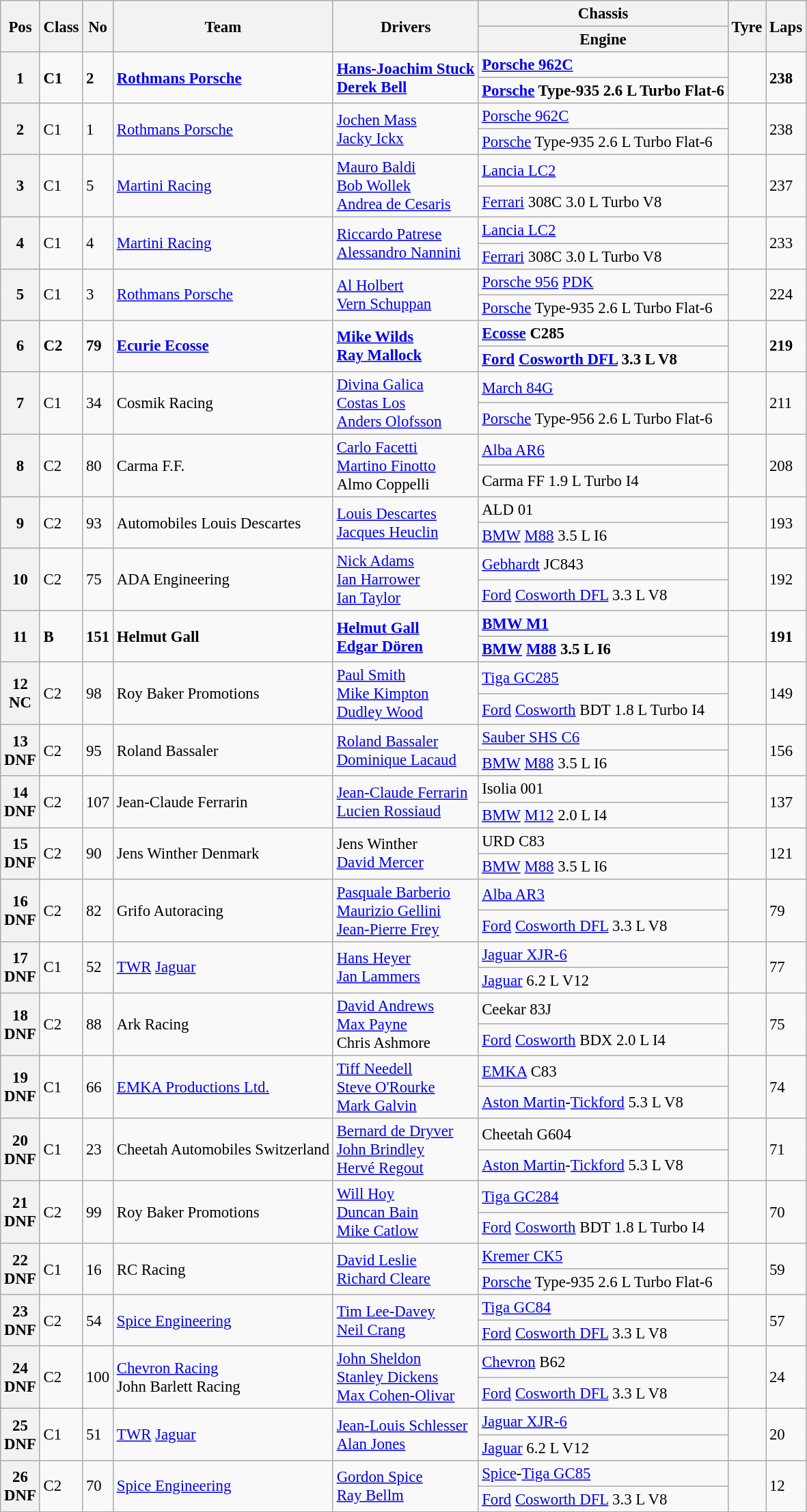<table class="wikitable" style="font-size: 95%;">
<tr>
<th rowspan=2>Pos</th>
<th rowspan=2>Class</th>
<th rowspan=2>No</th>
<th rowspan=2>Team</th>
<th rowspan=2>Drivers</th>
<th>Chassis</th>
<th rowspan=2>Tyre</th>
<th rowspan=2>Laps</th>
</tr>
<tr>
<th>Engine</th>
</tr>
<tr style="font-weight:bold">
<th rowspan=2>1</th>
<td rowspan=2>C1</td>
<td rowspan=2>2</td>
<td rowspan=2> <a href='#'>Rothmans Porsche</a></td>
<td rowspan=2> <a href='#'>Hans-Joachim Stuck</a><br> <a href='#'>Derek Bell</a></td>
<td><a href='#'>Porsche 962C</a></td>
<td rowspan=2></td>
<td rowspan=2>238</td>
</tr>
<tr style="font-weight:bold">
<td><a href='#'>Porsche</a> Type-935 2.6 L Turbo Flat-6</td>
</tr>
<tr>
<th rowspan=2>2</th>
<td rowspan=2>C1</td>
<td rowspan=2>1</td>
<td rowspan=2> <a href='#'>Rothmans Porsche</a></td>
<td rowspan=2> <a href='#'>Jochen Mass</a><br> <a href='#'>Jacky Ickx</a></td>
<td><a href='#'>Porsche 962C</a></td>
<td rowspan=2></td>
<td rowspan=2>238</td>
</tr>
<tr>
<td><a href='#'>Porsche</a> Type-935 2.6 L Turbo Flat-6</td>
</tr>
<tr>
<th rowspan=2>3</th>
<td rowspan=2>C1</td>
<td rowspan=2>5</td>
<td rowspan=2> <a href='#'>Martini Racing</a></td>
<td rowspan=2> <a href='#'>Mauro Baldi</a><br> <a href='#'>Bob Wollek</a><br> <a href='#'>Andrea de Cesaris</a></td>
<td><a href='#'>Lancia LC2</a></td>
<td rowspan=2></td>
<td rowspan=2>237</td>
</tr>
<tr>
<td><a href='#'>Ferrari</a> 308C 3.0 L Turbo V8</td>
</tr>
<tr>
<th rowspan=2>4</th>
<td rowspan=2>C1</td>
<td rowspan=2>4</td>
<td rowspan=2> <a href='#'>Martini Racing</a></td>
<td rowspan=2> <a href='#'>Riccardo Patrese</a><br> <a href='#'>Alessandro Nannini</a></td>
<td><a href='#'>Lancia LC2</a></td>
<td rowspan=2></td>
<td rowspan=2>233</td>
</tr>
<tr>
<td><a href='#'>Ferrari</a> 308C 3.0 L Turbo V8</td>
</tr>
<tr>
<th rowspan=2>5</th>
<td rowspan=2>C1</td>
<td rowspan=2>3</td>
<td rowspan=2> <a href='#'>Rothmans Porsche</a></td>
<td rowspan=2> <a href='#'>Al Holbert</a><br> <a href='#'>Vern Schuppan</a></td>
<td><a href='#'>Porsche 956</a> <a href='#'>PDK</a></td>
<td rowspan=2></td>
<td rowspan=2>224</td>
</tr>
<tr>
<td><a href='#'>Porsche</a> Type-935 2.6 L Turbo Flat-6</td>
</tr>
<tr style="font-weight:bold">
<th rowspan=2>6</th>
<td rowspan=2>C2</td>
<td rowspan=2>79</td>
<td rowspan=2> <a href='#'>Ecurie Ecosse</a></td>
<td rowspan=2> <a href='#'>Mike Wilds</a><br> <a href='#'>Ray Mallock</a></td>
<td><a href='#'>Ecosse</a> C285</td>
<td rowspan=2></td>
<td rowspan=2>219</td>
</tr>
<tr style="font-weight:bold">
<td><a href='#'>Ford</a> <a href='#'>Cosworth DFL</a> 3.3 L V8</td>
</tr>
<tr>
<th rowspan=2>7</th>
<td rowspan=2>C1</td>
<td rowspan=2>34</td>
<td rowspan=2> Cosmik Racing</td>
<td rowspan=2> <a href='#'>Divina Galica</a><br> <a href='#'>Costas Los</a><br> <a href='#'>Anders Olofsson</a></td>
<td><a href='#'>March 84G</a></td>
<td rowspan=2></td>
<td rowspan=2>211</td>
</tr>
<tr>
<td><a href='#'>Porsche</a> Type-956 2.6 L Turbo Flat-6</td>
</tr>
<tr>
<th rowspan=2>8</th>
<td rowspan=2>C2</td>
<td rowspan=2>80</td>
<td rowspan=2> Carma F.F.</td>
<td rowspan=2> <a href='#'>Carlo Facetti</a><br> <a href='#'>Martino Finotto</a><br> Almo Coppelli</td>
<td><a href='#'>Alba AR6</a></td>
<td rowspan=2></td>
<td rowspan=2>208</td>
</tr>
<tr>
<td>Carma FF 1.9 L Turbo I4</td>
</tr>
<tr>
<th rowspan=2>9</th>
<td rowspan=2>C2</td>
<td rowspan=2>93</td>
<td rowspan=2> Automobiles Louis Descartes</td>
<td rowspan=2> <a href='#'>Louis Descartes</a><br> <a href='#'>Jacques Heuclin</a></td>
<td>ALD 01</td>
<td rowspan=2></td>
<td rowspan=2>193</td>
</tr>
<tr>
<td><a href='#'>BMW</a> <a href='#'>M88</a> 3.5 L I6</td>
</tr>
<tr>
<th rowspan=2>10</th>
<td rowspan=2>C2</td>
<td rowspan=2>75</td>
<td rowspan=2> ADA Engineering</td>
<td rowspan=2> <a href='#'>Nick Adams</a><br> <a href='#'>Ian Harrower</a><br> <a href='#'>Ian Taylor</a></td>
<td><a href='#'>Gebhardt</a> JC843</td>
<td rowspan=2></td>
<td rowspan=2>192</td>
</tr>
<tr>
<td><a href='#'>Ford</a> <a href='#'>Cosworth DFL</a> 3.3 L V8</td>
</tr>
<tr style="font-weight:bold">
<th rowspan=2>11</th>
<td rowspan=2>B</td>
<td rowspan=2>151</td>
<td rowspan=2> Helmut Gall</td>
<td rowspan=2> <a href='#'>Helmut Gall</a><br> <a href='#'>Edgar Dören</a></td>
<td><a href='#'>BMW M1</a></td>
<td rowspan=2></td>
<td rowspan=2>191</td>
</tr>
<tr style="font-weight:bold">
<td><a href='#'>BMW</a> <a href='#'>M88</a> 3.5 L I6</td>
</tr>
<tr>
<th rowspan=2>12<br>NC</th>
<td rowspan=2>C2</td>
<td rowspan=2>98</td>
<td rowspan=2> Roy Baker Promotions</td>
<td rowspan=2> <a href='#'>Paul Smith</a><br> <a href='#'>Mike Kimpton</a><br> <a href='#'>Dudley Wood</a></td>
<td><a href='#'>Tiga GC285</a></td>
<td rowspan=2></td>
<td rowspan=2>149</td>
</tr>
<tr>
<td><a href='#'>Ford</a> <a href='#'>Cosworth</a> BDT 1.8 L Turbo I4</td>
</tr>
<tr>
<th rowspan=2>13<br>DNF</th>
<td rowspan=2>C2</td>
<td rowspan=2>95</td>
<td rowspan=2> Roland Bassaler</td>
<td rowspan=2> <a href='#'>Roland Bassaler</a><br> <a href='#'>Dominique Lacaud</a></td>
<td><a href='#'>Sauber SHS C6</a></td>
<td rowspan=2></td>
<td rowspan=2>156</td>
</tr>
<tr>
<td><a href='#'>BMW</a> <a href='#'>M88</a> 3.5 L I6</td>
</tr>
<tr>
<th rowspan=2>14<br>DNF</th>
<td rowspan=2>C2</td>
<td rowspan=2>107</td>
<td rowspan=2> Jean-Claude Ferrarin</td>
<td rowspan=2> <a href='#'>Jean-Claude Ferrarin</a><br> <a href='#'>Lucien Rossiaud</a></td>
<td>Isolia 001</td>
<td rowspan=2></td>
<td rowspan=2>137</td>
</tr>
<tr>
<td><a href='#'>BMW</a> <a href='#'>M12</a> 2.0 L I4</td>
</tr>
<tr>
<th rowspan=2>15<br>DNF</th>
<td rowspan=2>C2</td>
<td rowspan=2>90</td>
<td rowspan=2> Jens Winther Denmark</td>
<td rowspan=2> Jens Winther<br> <a href='#'>David Mercer</a></td>
<td>URD C83</td>
<td rowspan=2></td>
<td rowspan=2>121</td>
</tr>
<tr>
<td><a href='#'>BMW</a> <a href='#'>M88</a> 3.5 L I6</td>
</tr>
<tr>
<th rowspan=2>16<br>DNF</th>
<td rowspan=2>C2</td>
<td rowspan=2>82</td>
<td rowspan=2> Grifo Autoracing</td>
<td rowspan=2> <a href='#'>Pasquale Barberio</a><br> <a href='#'>Maurizio Gellini</a><br> <a href='#'>Jean-Pierre Frey</a></td>
<td><a href='#'>Alba AR3</a></td>
<td rowspan=2></td>
<td rowspan=2>79</td>
</tr>
<tr>
<td><a href='#'>Ford</a> <a href='#'>Cosworth DFL</a> 3.3 L V8</td>
</tr>
<tr>
<th rowspan=2>17<br>DNF</th>
<td rowspan=2>C1</td>
<td rowspan=2>52</td>
<td rowspan=2> <a href='#'>TWR</a> <a href='#'>Jaguar</a></td>
<td rowspan=2> <a href='#'>Hans Heyer</a><br> <a href='#'>Jan Lammers</a></td>
<td><a href='#'>Jaguar XJR-6</a></td>
<td rowspan=2></td>
<td rowspan=2>77</td>
</tr>
<tr>
<td><a href='#'>Jaguar</a> 6.2 L V12</td>
</tr>
<tr>
<th rowspan=2>18<br>DNF</th>
<td rowspan=2>C2</td>
<td rowspan=2>88</td>
<td rowspan=2> Ark Racing</td>
<td rowspan=2> <a href='#'>David Andrews</a><br> <a href='#'>Max Payne</a><br> Chris Ashmore</td>
<td>Ceekar 83J</td>
<td rowspan=2></td>
<td rowspan=2>75</td>
</tr>
<tr>
<td><a href='#'>Ford</a> <a href='#'>Cosworth</a> BDX 2.0 L I4</td>
</tr>
<tr>
<th rowspan=2>19<br>DNF</th>
<td rowspan=2>C1</td>
<td rowspan=2>66</td>
<td rowspan=2> <a href='#'>EMKA Productions Ltd.</a></td>
<td rowspan=2> <a href='#'>Tiff Needell</a><br> <a href='#'>Steve O'Rourke</a><br> <a href='#'>Mark Galvin</a></td>
<td><a href='#'>EMKA</a> C83</td>
<td rowspan=2></td>
<td rowspan=2>74</td>
</tr>
<tr>
<td><a href='#'>Aston Martin</a>-<a href='#'>Tickford</a> 5.3 L V8</td>
</tr>
<tr>
<th rowspan=2>20<br>DNF</th>
<td rowspan=2>C1</td>
<td rowspan=2>23</td>
<td rowspan=2> Cheetah Automobiles Switzerland</td>
<td rowspan=2> <a href='#'>Bernard de Dryver</a><br> <a href='#'>John Brindley</a><br> <a href='#'>Hervé Regout</a></td>
<td>Cheetah G604</td>
<td rowspan=2></td>
<td rowspan=2>71</td>
</tr>
<tr>
<td><a href='#'>Aston Martin</a>-<a href='#'>Tickford</a> 5.3 L V8</td>
</tr>
<tr>
<th rowspan=2>21<br>DNF</th>
<td rowspan=2>C2</td>
<td rowspan=2>99</td>
<td rowspan=2> Roy Baker Promotions</td>
<td rowspan=2> <a href='#'>Will Hoy</a><br> <a href='#'>Duncan Bain</a><br> <a href='#'>Mike Catlow</a></td>
<td><a href='#'>Tiga GC284</a></td>
<td rowspan=2></td>
<td rowspan=2>70</td>
</tr>
<tr>
<td><a href='#'>Ford</a> <a href='#'>Cosworth</a> BDT 1.8 L Turbo I4</td>
</tr>
<tr>
<th rowspan=2>22<br>DNF</th>
<td rowspan=2>C1</td>
<td rowspan=2>16</td>
<td rowspan=2> RC Racing</td>
<td rowspan=2> <a href='#'>David Leslie</a><br> <a href='#'>Richard Cleare</a></td>
<td><a href='#'>Kremer CK5</a></td>
<td rowspan=2></td>
<td rowspan=2>59</td>
</tr>
<tr>
<td><a href='#'>Porsche</a> Type-935 2.6 L Turbo Flat-6</td>
</tr>
<tr>
<th rowspan=2>23<br>DNF</th>
<td rowspan=2>C2</td>
<td rowspan=2>54</td>
<td rowspan=2> <a href='#'>Spice Engineering</a></td>
<td rowspan=2> <a href='#'>Tim Lee-Davey</a><br> <a href='#'>Neil Crang</a></td>
<td><a href='#'>Tiga GC84</a></td>
<td rowspan=2></td>
<td rowspan=2>57</td>
</tr>
<tr>
<td><a href='#'>Ford</a> <a href='#'>Cosworth DFL</a> 3.3 L V8</td>
</tr>
<tr>
<th rowspan=2>24<br>DNF</th>
<td rowspan=2>C2</td>
<td rowspan=2>100</td>
<td rowspan=2> <a href='#'>Chevron Racing</a><br> John Barlett Racing</td>
<td rowspan=2> <a href='#'>John Sheldon</a><br> <a href='#'>Stanley Dickens</a><br> <a href='#'>Max Cohen-Olivar</a></td>
<td><a href='#'>Chevron</a> B62</td>
<td rowspan=2></td>
<td rowspan=2>24</td>
</tr>
<tr>
<td><a href='#'>Ford</a> <a href='#'>Cosworth DFL</a> 3.3 L V8</td>
</tr>
<tr>
<th rowspan=2>25<br>DNF</th>
<td rowspan=2>C1</td>
<td rowspan=2>51</td>
<td rowspan=2> <a href='#'>TWR</a> <a href='#'>Jaguar</a></td>
<td rowspan=2> <a href='#'>Jean-Louis Schlesser</a><br> <a href='#'>Alan Jones</a></td>
<td><a href='#'>Jaguar XJR-6</a></td>
<td rowspan=2></td>
<td rowspan=2>20</td>
</tr>
<tr>
<td><a href='#'>Jaguar</a> 6.2 L V12</td>
</tr>
<tr>
<th rowspan=2>26<br>DNF</th>
<td rowspan=2>C2</td>
<td rowspan=2>70</td>
<td rowspan=2> <a href='#'>Spice Engineering</a></td>
<td rowspan=2> <a href='#'>Gordon Spice</a><br> <a href='#'>Ray Bellm</a></td>
<td><a href='#'>Spice</a>-<a href='#'>Tiga GC85</a></td>
<td rowspan=2></td>
<td rowspan=2>12</td>
</tr>
<tr>
<td><a href='#'>Ford</a> <a href='#'>Cosworth DFL</a> 3.3 L V8</td>
</tr>
</table>
